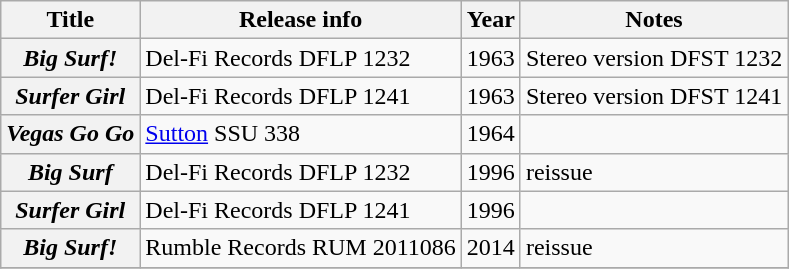<table class="wikitable plainrowheaders sortable">
<tr>
<th scope="col">Title</th>
<th scope="col">Release info</th>
<th scope="col">Year</th>
<th scope="col" class="unsortable">Notes</th>
</tr>
<tr>
<th scope="row"><em>Big Surf!</em></th>
<td>Del-Fi Records DFLP 1232</td>
<td>1963</td>
<td>Stereo version DFST 1232</td>
</tr>
<tr>
<th scope="row"><em>Surfer Girl</em></th>
<td>Del-Fi Records DFLP 1241</td>
<td>1963</td>
<td>Stereo version DFST 1241</td>
</tr>
<tr>
<th scope="row"><em>Vegas Go Go</em></th>
<td><a href='#'>Sutton</a> SSU 338</td>
<td>1964</td>
<td></td>
</tr>
<tr>
<th scope="row"><em>Big Surf</em></th>
<td>Del-Fi Records DFLP 1232</td>
<td>1996</td>
<td>reissue</td>
</tr>
<tr>
<th scope="row"><em>Surfer Girl</em></th>
<td>Del-Fi Records DFLP 1241</td>
<td>1996</td>
<td></td>
</tr>
<tr>
<th scope="row"><em>Big Surf!</em></th>
<td>Rumble Records RUM 2011086</td>
<td>2014</td>
<td>reissue</td>
</tr>
<tr>
</tr>
</table>
